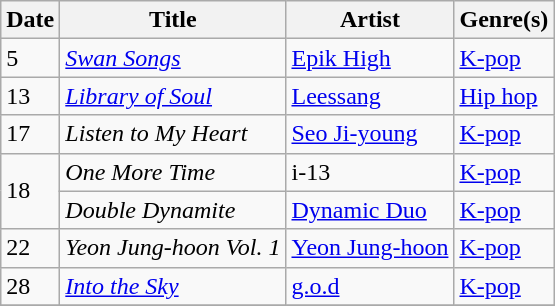<table class="wikitable" style="text-align: left;">
<tr>
<th>Date</th>
<th>Title</th>
<th>Artist</th>
<th>Genre(s)</th>
</tr>
<tr>
<td rowspan="1">5</td>
<td><em><a href='#'>Swan Songs</a></em></td>
<td><a href='#'>Epik High</a></td>
<td><a href='#'>K-pop</a></td>
</tr>
<tr>
<td>13</td>
<td><em><a href='#'>Library of Soul</a></em></td>
<td><a href='#'>Leessang</a></td>
<td><a href='#'>Hip hop</a></td>
</tr>
<tr>
<td>17</td>
<td><em>Listen to My Heart</em></td>
<td><a href='#'>Seo Ji-young</a></td>
<td><a href='#'>K-pop</a></td>
</tr>
<tr>
<td rowspan="2">18</td>
<td><em>One More Time</em></td>
<td>i-13</td>
<td><a href='#'>K-pop</a></td>
</tr>
<tr>
<td><em>Double Dynamite</em></td>
<td><a href='#'>Dynamic Duo</a></td>
<td><a href='#'>K-pop</a></td>
</tr>
<tr>
<td>22</td>
<td><em>Yeon Jung-hoon Vol. 1</em></td>
<td><a href='#'>Yeon Jung-hoon</a></td>
<td><a href='#'>K-pop</a></td>
</tr>
<tr>
<td rowspan="1">28</td>
<td><em><a href='#'>Into the Sky</a></em></td>
<td><a href='#'>g.o.d</a></td>
<td><a href='#'>K-pop</a></td>
</tr>
<tr>
</tr>
</table>
